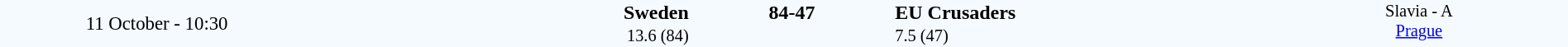<table style="width: 100%; background:#F5FAFF;" cellspacing="0">
<tr>
<td style=font-size:95% align=center rowspan=3 width=20%>11 October - 10:30</td>
</tr>
<tr>
<td width=24% align=right><strong>Sweden</strong></td>
<td align=center width=13%><strong>84-47</strong></td>
<td width=24%><strong>EU Crusaders</strong></td>
<td style=font-size:85% rowspan=3 valign=top align=center>Slavia - A <br><a href='#'>Prague</a></td>
</tr>
<tr style=font-size:85%>
<td align=right>13.6 (84)</td>
<td align=center></td>
<td>7.5 (47)</td>
</tr>
</table>
